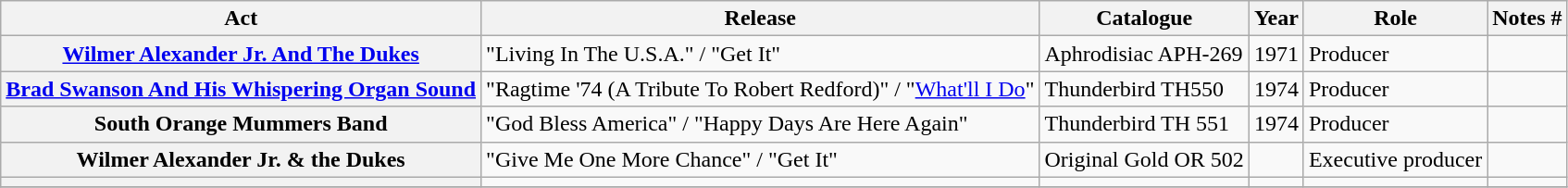<table class="wikitable plainrowheaders sortable">
<tr>
<th scope="col" class="unsortable">Act</th>
<th scope="col">Release</th>
<th scope="col">Catalogue</th>
<th scope="col">Year</th>
<th scope="col">Role</th>
<th scope="col" class="unsortable">Notes #</th>
</tr>
<tr>
<th scope="row"><a href='#'>Wilmer Alexander Jr. And The Dukes</a></th>
<td>"Living In The U.S.A." / "Get It"</td>
<td>Aphrodisiac APH-269</td>
<td>1971</td>
<td>Producer</td>
<td></td>
</tr>
<tr>
<th scope="row"><a href='#'>Brad Swanson And His Whispering Organ Sound</a></th>
<td>"Ragtime '74 (A Tribute To Robert Redford)" / "<a href='#'>What'll I Do</a>"</td>
<td>Thunderbird TH550</td>
<td>1974</td>
<td>Producer</td>
<td></td>
</tr>
<tr>
<th scope="row">South Orange Mummers Band</th>
<td>"God Bless America" / "Happy Days Are Here Again"</td>
<td>Thunderbird TH 551</td>
<td>1974</td>
<td>Producer</td>
<td></td>
</tr>
<tr>
<th scope="row">Wilmer Alexander Jr. & the Dukes</th>
<td>"Give Me One More Chance" / "Get It"</td>
<td>Original Gold OR 502</td>
<td></td>
<td>Executive producer</td>
<td></td>
</tr>
<tr>
<th scope="row"></th>
<td></td>
<td></td>
<td></td>
<td></td>
<td></td>
</tr>
<tr>
</tr>
</table>
